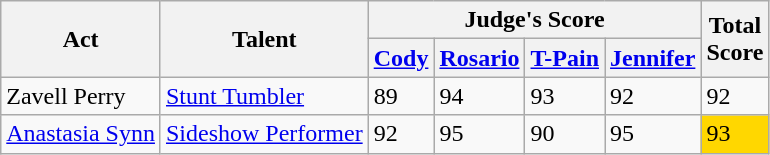<table class="wikitable">
<tr>
<th rowspan="2">Act</th>
<th rowspan="2">Talent</th>
<th colspan="4">Judge's Score</th>
<th rowspan="2">Total<br>Score</th>
</tr>
<tr>
<th><a href='#'>Cody</a></th>
<th><a href='#'>Rosario</a></th>
<th><a href='#'>T-Pain</a></th>
<th><a href='#'>Jennifer</a></th>
</tr>
<tr>
<td>Zavell Perry</td>
<td><a href='#'>Stunt Tumbler</a></td>
<td>89</td>
<td>94</td>
<td>93</td>
<td>92</td>
<td>92</td>
</tr>
<tr>
<td><a href='#'>Anastasia Synn</a></td>
<td><a href='#'>Sideshow Performer</a></td>
<td>92</td>
<td>95</td>
<td>90</td>
<td>95</td>
<td style="background:gold;">93</td>
</tr>
</table>
